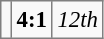<table bgcolor="#f9f9f9" cellpadding="3" cellspacing="0" border="1" style="font-size: 95%; border: gray solid 1px; border-collapse: collapse; background: #f9f9f9;">
<tr>
<td><strong></strong></td>
<td align="center"><strong>4:1</strong></td>
<td> <em>12th</em></td>
</tr>
</table>
